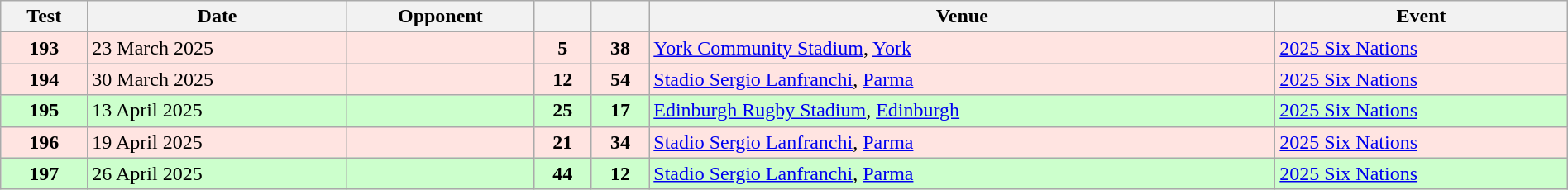<table class="wikitable sortable" style="width:100%">
<tr>
<th>Test</th>
<th>Date</th>
<th>Opponent</th>
<th></th>
<th></th>
<th>Venue</th>
<th>Event</th>
</tr>
<tr bgcolor="FFE4E1">
<td align="center"><strong>193</strong></td>
<td>23 March 2025</td>
<td></td>
<td align="center"><strong>5</strong></td>
<td align="center"><strong>38</strong></td>
<td><a href='#'>York Community Stadium</a>, <a href='#'>York</a></td>
<td><a href='#'>2025 Six Nations</a></td>
</tr>
<tr bgcolor="FFE4E1">
<td align="center"><strong>194</strong></td>
<td>30 March 2025</td>
<td></td>
<td align="center"><strong>12</strong></td>
<td align="center"><strong>54</strong></td>
<td><a href='#'>Stadio Sergio Lanfranchi</a>, <a href='#'>Parma</a></td>
<td><a href='#'>2025 Six Nations</a></td>
</tr>
<tr bgcolor="#ccffcc">
<td align="center"><strong>195</strong></td>
<td>13 April 2025</td>
<td></td>
<td align="center"><strong>25</strong></td>
<td align="center"><strong>17</strong></td>
<td><a href='#'>Edinburgh Rugby Stadium</a>, <a href='#'>Edinburgh</a></td>
<td><a href='#'>2025 Six Nations</a></td>
</tr>
<tr bgcolor="FFE4E1">
<td align="center"><strong>196</strong></td>
<td>19 April 2025</td>
<td></td>
<td align="center"><strong>21</strong></td>
<td align="center"><strong>34</strong></td>
<td><a href='#'>Stadio Sergio Lanfranchi</a>, <a href='#'>Parma</a></td>
<td><a href='#'>2025 Six Nations</a></td>
</tr>
<tr bgcolor="#ccffcc">
<td align="center"><strong>197</strong></td>
<td>26 April 2025</td>
<td></td>
<td align="center"><strong>44</strong></td>
<td align="center"><strong>12</strong></td>
<td><a href='#'>Stadio Sergio Lanfranchi</a>, <a href='#'>Parma</a></td>
<td><a href='#'>2025 Six Nations</a></td>
</tr>
</table>
